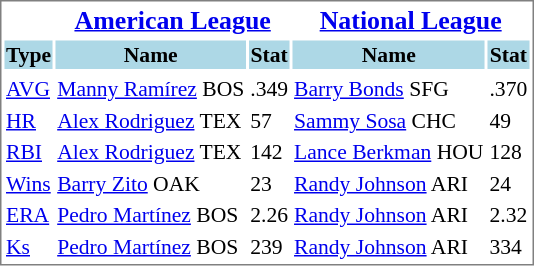<table cellpadding="1" style="font-size: 90%; border: 1px solid gray;">
<tr align="center" style="font-size: larger;">
<td> </td>
<th colspan=2><a href='#'>American League</a></th>
<th colspan=2><a href='#'>National League</a></th>
</tr>
<tr style="background:lightblue;">
<th>Type</th>
<th>Name</th>
<th>Stat</th>
<th>Name</th>
<th>Stat</th>
</tr>
<tr align="center" style="vertical-align: middle;" style="background:lightblue;">
</tr>
<tr>
<td><a href='#'>AVG</a></td>
<td><a href='#'>Manny Ramírez</a> BOS</td>
<td>.349</td>
<td><a href='#'>Barry Bonds</a> SFG</td>
<td>.370</td>
</tr>
<tr>
<td><a href='#'>HR</a></td>
<td><a href='#'>Alex Rodriguez</a> TEX</td>
<td>57</td>
<td><a href='#'>Sammy Sosa</a> CHC</td>
<td>49</td>
</tr>
<tr>
<td><a href='#'>RBI</a></td>
<td><a href='#'>Alex Rodriguez</a> TEX</td>
<td>142</td>
<td><a href='#'>Lance Berkman</a> HOU</td>
<td>128</td>
</tr>
<tr>
<td><a href='#'>Wins</a></td>
<td><a href='#'>Barry Zito</a> OAK</td>
<td>23</td>
<td><a href='#'>Randy Johnson</a> ARI</td>
<td>24</td>
</tr>
<tr>
<td><a href='#'>ERA</a></td>
<td><a href='#'>Pedro Martínez</a> BOS</td>
<td>2.26</td>
<td><a href='#'>Randy Johnson</a> ARI</td>
<td>2.32</td>
</tr>
<tr>
<td><a href='#'>Ks</a></td>
<td><a href='#'>Pedro Martínez</a> BOS</td>
<td>239</td>
<td><a href='#'>Randy Johnson</a> ARI</td>
<td>334</td>
</tr>
</table>
